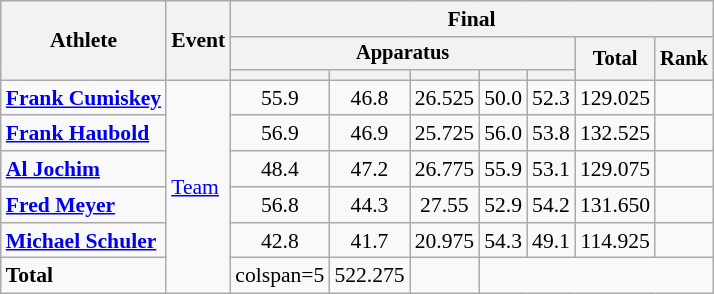<table class="wikitable" style="font-size:90%">
<tr>
<th rowspan=3>Athlete</th>
<th rowspan=3>Event</th>
<th colspan =7>Final</th>
</tr>
<tr style="font-size:95%">
<th colspan=5>Apparatus</th>
<th rowspan=2>Total</th>
<th rowspan=2>Rank</th>
</tr>
<tr style="font-size:95%">
<th></th>
<th></th>
<th></th>
<th></th>
<th></th>
</tr>
<tr align=center>
<td align=left><strong><a href='#'>Frank Cumiskey</a></strong></td>
<td align=left rowspan=6><a href='#'>Team</a></td>
<td>55.9</td>
<td>46.8</td>
<td>26.525</td>
<td>50.0</td>
<td>52.3</td>
<td>129.025</td>
<td></td>
</tr>
<tr align=center>
<td align=left><strong><a href='#'>Frank Haubold</a></strong></td>
<td>56.9</td>
<td>46.9</td>
<td>25.725</td>
<td>56.0</td>
<td>53.8</td>
<td>132.525</td>
<td></td>
</tr>
<tr align=center>
<td align=left><strong><a href='#'>Al Jochim</a></strong></td>
<td>48.4</td>
<td>47.2</td>
<td>26.775</td>
<td>55.9</td>
<td>53.1</td>
<td>129.075</td>
<td></td>
</tr>
<tr align=center>
<td align=left><strong><a href='#'>Fred Meyer</a></strong></td>
<td>56.8</td>
<td>44.3</td>
<td>27.55</td>
<td>52.9</td>
<td>54.2</td>
<td>131.650</td>
<td></td>
</tr>
<tr align=center>
<td align=left><strong><a href='#'>Michael Schuler</a></strong></td>
<td>42.8</td>
<td>41.7</td>
<td>20.975</td>
<td>54.3</td>
<td>49.1</td>
<td>114.925</td>
<td></td>
</tr>
<tr align=center>
<td align=left><strong>Total</strong></td>
<td>colspan=5 </td>
<td>522.275</td>
<td></td>
</tr>
</table>
